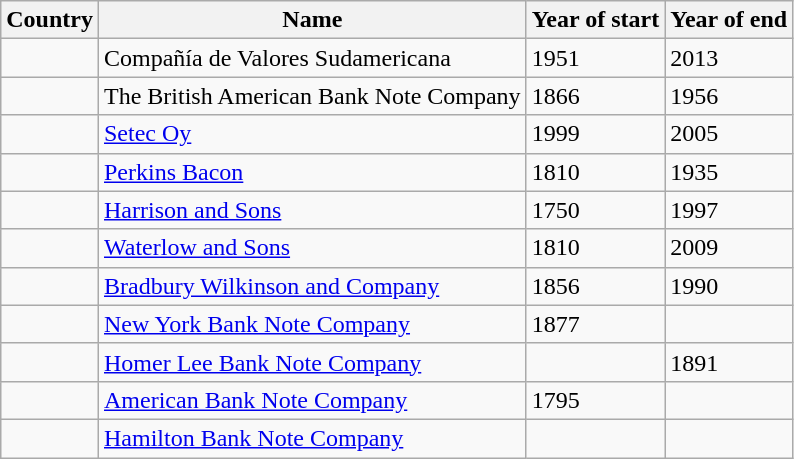<table class="wikitable sortable">
<tr>
<th>Country</th>
<th>Name</th>
<th>Year of start</th>
<th>Year of end</th>
</tr>
<tr>
<td></td>
<td>Compañía de Valores Sudamericana</td>
<td>1951</td>
<td>2013</td>
</tr>
<tr>
<td></td>
<td>The British American Bank Note Company</td>
<td>1866</td>
<td>1956</td>
</tr>
<tr>
<td></td>
<td><a href='#'>Setec Oy</a></td>
<td>1999</td>
<td>2005</td>
</tr>
<tr>
<td></td>
<td><a href='#'>Perkins Bacon</a></td>
<td>1810</td>
<td>1935</td>
</tr>
<tr>
<td></td>
<td><a href='#'>Harrison and Sons</a></td>
<td>1750</td>
<td>1997</td>
</tr>
<tr>
<td></td>
<td><a href='#'>Waterlow and Sons</a></td>
<td>1810</td>
<td>2009</td>
</tr>
<tr>
<td></td>
<td><a href='#'>Bradbury Wilkinson and Company</a></td>
<td>1856</td>
<td>1990</td>
</tr>
<tr>
<td></td>
<td><a href='#'>New York Bank Note Company</a></td>
<td>1877</td>
<td></td>
</tr>
<tr>
<td></td>
<td><a href='#'>Homer Lee Bank Note Company</a></td>
<td></td>
<td>1891</td>
</tr>
<tr>
<td></td>
<td><a href='#'>American Bank Note Company</a></td>
<td>1795</td>
<td></td>
</tr>
<tr>
<td></td>
<td><a href='#'>Hamilton Bank Note Company</a></td>
<td></td>
<td></td>
</tr>
</table>
